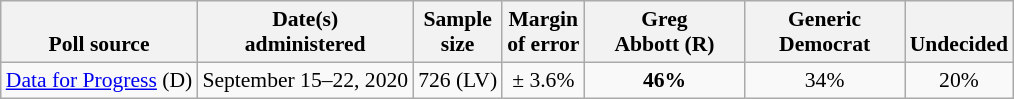<table class="wikitable" style="font-size:90%;text-align:center;">
<tr valign=bottom>
<th>Poll source</th>
<th>Date(s)<br>administered</th>
<th>Sample<br>size</th>
<th>Margin<br>of error</th>
<th style="width:100px;">Greg<br>Abbott (R)</th>
<th style="width:100px;">Generic<br>Democrat</th>
<th>Undecided</th>
</tr>
<tr>
<td style="text-align:left;"><a href='#'>Data for Progress</a> (D)</td>
<td>September 15–22, 2020</td>
<td>726 (LV)</td>
<td>± 3.6%</td>
<td><strong>46%</strong></td>
<td>34%</td>
<td>20%</td>
</tr>
</table>
